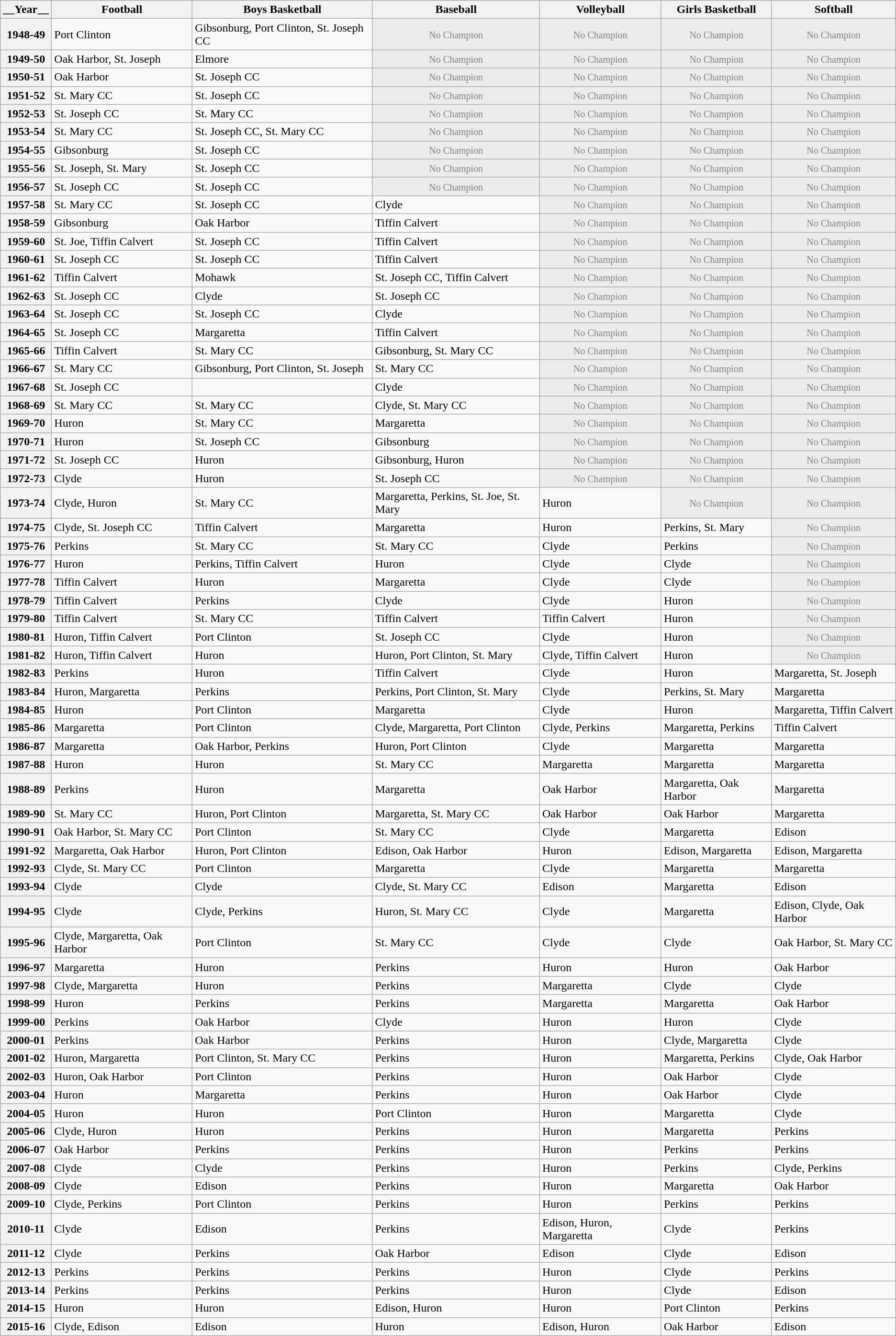<table class="wikitable">
<tr>
<th>__Year__</th>
<th>Football</th>
<th>Boys Basketball</th>
<th>Baseball</th>
<th>Volleyball</th>
<th>Girls Basketball</th>
<th>Softball</th>
</tr>
<tr align="left">
<th>1948-49</th>
<td>Port Clinton</td>
<td>Gibsonburg, Port Clinton, St. Joseph CC</td>
<td style="background: #ececec; color: grey; text-align: center" class="table-na"><small>No Champion</small></td>
<td style="background: #ececec; color: grey; text-align: center" class="table-na"><small>No Champion</small></td>
<td style="background: #ececec; color: grey; text-align: center" class="table-na"><small>No Champion</small></td>
<td style="background: #ececec; color: grey; text-align: center" class="table-na"><small>No Champion</small></td>
</tr>
<tr align="left">
<th>1949-50</th>
<td>Oak Harbor, St. Joseph</td>
<td>Elmore</td>
<td style="background: #ececec; color: grey; text-align: center" class="table-na"><small>No Champion</small></td>
<td style="background: #ececec; color: grey; text-align: center" class="table-na"><small>No Champion</small></td>
<td style="background: #ececec; color: grey; text-align: center" class="table-na"><small>No Champion</small></td>
<td style="background: #ececec; color: grey; text-align: center" class="table-na"><small>No Champion</small></td>
</tr>
<tr align="left">
<th>1950-51</th>
<td>Oak Harbor</td>
<td>St. Joseph CC</td>
<td style="background: #ececec; color: grey; text-align: center" class="table-na"><small>No Champion</small></td>
<td style="background: #ececec; color: grey; text-align: center" class="table-na"><small>No Champion</small></td>
<td style="background: #ececec; color: grey; text-align: center" class="table-na"><small>No Champion</small></td>
<td style="background: #ececec; color: grey; text-align: center" class="table-na"><small>No Champion</small></td>
</tr>
<tr align="left">
<th>1951-52</th>
<td>St. Mary CC</td>
<td>St. Joseph CC</td>
<td style="background: #ececec; color: grey; text-align: center" class="table-na"><small>No Champion</small></td>
<td style="background: #ececec; color: grey; text-align: center" class="table-na"><small>No Champion</small></td>
<td style="background: #ececec; color: grey; text-align: center" class="table-na"><small>No Champion</small></td>
<td style="background: #ececec; color: grey; text-align: center" class="table-na"><small>No Champion</small></td>
</tr>
<tr align="left">
<th>1952-53</th>
<td>St. Joseph CC</td>
<td>St. Mary CC</td>
<td style="background: #ececec; color: grey; text-align: center" class="table-na"><small>No Champion</small></td>
<td style="background: #ececec; color: grey; text-align: center" class="table-na"><small>No Champion</small></td>
<td style="background: #ececec; color: grey; text-align: center" class="table-na"><small>No Champion</small></td>
<td style="background: #ececec; color: grey; text-align: center" class="table-na"><small>No Champion</small></td>
</tr>
<tr align="left">
<th>1953-54</th>
<td>St.  Mary CC</td>
<td>St. Joseph CC, St. Mary CC</td>
<td style="background: #ececec; color: grey; text-align: center" class="table-na"><small>No Champion</small></td>
<td style="background: #ececec; color: grey; text-align: center" class="table-na"><small>No Champion</small></td>
<td style="background: #ececec; color: grey; text-align: center" class="table-na"><small>No Champion</small></td>
<td style="background: #ececec; color: grey; text-align: center" class="table-na"><small>No Champion</small></td>
</tr>
<tr align="left">
<th>1954-55</th>
<td>Gibsonburg</td>
<td>St. Joseph CC</td>
<td style="background: #ececec; color: grey; text-align: center" class="table-na"><small>No Champion</small></td>
<td style="background: #ececec; color: grey; text-align: center" class="table-na"><small>No Champion</small></td>
<td style="background: #ececec; color: grey; text-align: center" class="table-na"><small>No Champion</small></td>
<td style="background: #ececec; color: grey; text-align: center" class="table-na"><small>No Champion</small></td>
</tr>
<tr align="left">
<th>1955-56</th>
<td>St. Joseph, St. Mary</td>
<td>St. Joseph CC</td>
<td style="background: #ececec; color: grey; text-align: center" class="table-na"><small>No Champion</small></td>
<td style="background: #ececec; color: grey; text-align: center" class="table-na"><small>No Champion</small></td>
<td style="background: #ececec; color: grey; text-align: center" class="table-na"><small>No Champion</small></td>
<td style="background: #ececec; color: grey; text-align: center" class="table-na"><small>No Champion</small></td>
</tr>
<tr align="left">
<th>1956-57</th>
<td>St. Joseph CC</td>
<td>St. Joseph CC</td>
<td style="background: #ececec; color: grey; text-align: center" class="table-na"><small>No Champion</small></td>
<td style="background: #ececec; color: grey; text-align: center" class="table-na"><small>No Champion</small></td>
<td style="background: #ececec; color: grey; text-align: center" class="table-na"><small>No Champion</small></td>
<td style="background: #ececec; color: grey; text-align: center" class="table-na"><small>No Champion</small></td>
</tr>
<tr align="left">
<th>1957-58</th>
<td>St. Mary CC</td>
<td>St. Joseph CC</td>
<td>Clyde</td>
<td style="background: #ececec; color: grey; text-align: center" class="table-na"><small>No Champion</small></td>
<td style="background: #ececec; color: grey; text-align: center" class="table-na"><small>No Champion</small></td>
<td style="background: #ececec; color: grey; text-align: center" class="table-na"><small>No Champion</small></td>
</tr>
<tr align="left">
<th>1958-59</th>
<td>Gibsonburg</td>
<td>Oak Harbor</td>
<td>Tiffin Calvert</td>
<td style="background: #ececec; color: grey; text-align: center" class="table-na"><small>No Champion</small></td>
<td style="background: #ececec; color: grey; text-align: center" class="table-na"><small>No Champion</small></td>
<td style="background: #ececec; color: grey; text-align: center" class="table-na"><small>No Champion</small></td>
</tr>
<tr align="left">
<th>1959-60</th>
<td>St. Joe, Tiffin Calvert</td>
<td>St. Joseph CC</td>
<td>Tiffin Calvert</td>
<td style="background: #ececec; color: grey; text-align: center" class="table-na"><small>No Champion</small></td>
<td style="background: #ececec; color: grey; text-align: center" class="table-na"><small>No Champion</small></td>
<td style="background: #ececec; color: grey; text-align: center" class="table-na"><small>No Champion</small></td>
</tr>
<tr align="left">
<th>1960-61</th>
<td>St. Joseph CC</td>
<td>St. Joseph CC</td>
<td>Tiffin Calvert</td>
<td style="background: #ececec; color: grey; text-align: center" class="table-na"><small>No Champion</small></td>
<td style="background: #ececec; color: grey; text-align: center" class="table-na"><small>No Champion</small></td>
<td style="background: #ececec; color: grey; text-align: center" class="table-na"><small>No Champion</small></td>
</tr>
<tr align="left">
<th>1961-62</th>
<td>Tiffin Calvert</td>
<td>Mohawk</td>
<td>St. Joseph CC, Tiffin Calvert</td>
<td style="background: #ececec; color: grey; text-align: center" class="table-na"><small>No Champion</small></td>
<td style="background: #ececec; color: grey; text-align: center" class="table-na"><small>No Champion</small></td>
<td style="background: #ececec; color: grey; text-align: center" class="table-na"><small>No Champion</small></td>
</tr>
<tr align="left">
<th>1962-63</th>
<td>St. Joseph CC</td>
<td>Clyde</td>
<td>St. Joseph CC</td>
<td style="background: #ececec; color: grey; text-align: center" class="table-na"><small>No Champion</small></td>
<td style="background: #ececec; color: grey; text-align: center" class="table-na"><small>No Champion</small></td>
<td style="background: #ececec; color: grey; text-align: center" class="table-na"><small>No Champion</small></td>
</tr>
<tr align="left">
<th>1963-64</th>
<td>St. Joseph CC</td>
<td>St. Joseph CC</td>
<td>Clyde</td>
<td style="background: #ececec; color: grey; text-align: center" class="table-na"><small>No Champion</small></td>
<td style="background: #ececec; color: grey; text-align: center" class="table-na"><small>No Champion</small></td>
<td style="background: #ececec; color: grey; text-align: center" class="table-na"><small>No Champion</small></td>
</tr>
<tr align="left">
<th>1964-65</th>
<td>St. Joseph CC</td>
<td>Margaretta</td>
<td>Tiffin Calvert</td>
<td style="background: #ececec; color: grey; text-align: center" class="table-na"><small>No Champion</small></td>
<td style="background: #ececec; color: grey; text-align: center" class="table-na"><small>No Champion</small></td>
<td style="background: #ececec; color: grey; text-align: center" class="table-na"><small>No Champion</small></td>
</tr>
<tr align="left">
<th>1965-66</th>
<td>Tiffin Calvert</td>
<td>St. Mary CC</td>
<td>Gibsonburg, St. Mary CC</td>
<td style="background: #ececec; color: grey; text-align: center" class="table-na"><small>No Champion</small></td>
<td style="background: #ececec; color: grey; text-align: center" class="table-na"><small>No Champion</small></td>
<td style="background: #ececec; color: grey; text-align: center" class="table-na"><small>No Champion</small></td>
</tr>
<tr align="left">
<th>1966-67</th>
<td>St. Mary CC</td>
<td>Gibsonburg, Port Clinton, St. Joseph</td>
<td>St. Mary CC</td>
<td style="background: #ececec; color: grey; text-align: center" class="table-na"><small>No Champion</small></td>
<td style="background: #ececec; color: grey; text-align: center" class="table-na"><small>No Champion</small></td>
<td style="background: #ececec; color: grey; text-align: center" class="table-na"><small>No Champion</small></td>
</tr>
<tr align="left">
<th>1967-68</th>
<td>St. Joseph CC</td>
<td></td>
<td>Clyde</td>
<td style="background: #ececec; color: grey; text-align: center" class="table-na"><small>No Champion</small></td>
<td style="background: #ececec; color: grey; text-align: center" class="table-na"><small>No Champion</small></td>
<td style="background: #ececec; color: grey; text-align: center" class="table-na"><small>No Champion</small></td>
</tr>
<tr align="left">
<th>1968-69</th>
<td>St. Mary CC</td>
<td>St. Mary CC</td>
<td>Clyde, St. Mary CC</td>
<td style="background: #ececec; color: grey; text-align: center" class="table-na"><small>No Champion</small></td>
<td style="background: #ececec; color: grey; text-align: center" class="table-na"><small>No Champion</small></td>
<td style="background: #ececec; color: grey; text-align: center" class="table-na"><small>No Champion</small></td>
</tr>
<tr align="left">
<th>1969-70</th>
<td>Huron</td>
<td>St. Mary CC</td>
<td>Margaretta</td>
<td style="background: #ececec; color: grey; text-align: center" class="table-na"><small>No Champion</small></td>
<td style="background: #ececec; color: grey; text-align: center" class="table-na"><small>No Champion</small></td>
<td style="background: #ececec; color: grey; text-align: center" class="table-na"><small>No Champion</small></td>
</tr>
<tr align="left">
<th>1970-71</th>
<td>Huron</td>
<td>St. Joseph CC</td>
<td>Gibsonburg</td>
<td style="background: #ececec; color: grey; text-align: center" class="table-na"><small>No Champion</small></td>
<td style="background: #ececec; color: grey; text-align: center" class="table-na"><small>No Champion</small></td>
<td style="background: #ececec; color: grey; text-align: center" class="table-na"><small>No Champion</small></td>
</tr>
<tr align="left">
<th>1971-72</th>
<td>St. Joseph CC</td>
<td>Huron</td>
<td>Gibsonburg, Huron</td>
<td style="background: #ececec; color: grey; text-align: center" class="table-na"><small>No Champion</small></td>
<td style="background: #ececec; color: grey; text-align: center" class="table-na"><small>No Champion</small></td>
<td style="background: #ececec; color: grey; text-align: center" class="table-na"><small>No Champion</small></td>
</tr>
<tr align="left">
<th>1972-73</th>
<td>Clyde</td>
<td>Huron</td>
<td>St. Joseph CC</td>
<td style="background: #ececec; color: grey; text-align: center" class="table-na"><small>No Champion</small></td>
<td style="background: #ececec; color: grey; text-align: center" class="table-na"><small>No Champion</small></td>
<td style="background: #ececec; color: grey; text-align: center" class="table-na"><small>No Champion</small></td>
</tr>
<tr align="left">
<th>1973-74</th>
<td>Clyde, Huron</td>
<td>St. Mary CC</td>
<td>Margaretta, Perkins, St. Joe, St. Mary</td>
<td>Huron</td>
<td style="background: #ececec; color: grey; text-align: center" class="table-na"><small>No Champion</small></td>
<td style="background: #ececec; color: grey; text-align: center" class="table-na"><small>No Champion</small></td>
</tr>
<tr align="left">
<th>1974-75</th>
<td>Clyde, St. Joseph CC</td>
<td>Tiffin Calvert</td>
<td>Margaretta</td>
<td>Huron</td>
<td>Perkins, St. Mary</td>
<td style="background: #ececec; color: grey; text-align: center" class="table-na"><small>No Champion</small></td>
</tr>
<tr align="left">
<th>1975-76</th>
<td>Perkins</td>
<td>St. Mary CC</td>
<td>St. Mary CC</td>
<td>Clyde</td>
<td>Perkins</td>
<td style="background: #ececec; color: grey; text-align: center" class="table-na"><small>No Champion</small></td>
</tr>
<tr align="left">
<th>1976-77</th>
<td>Huron</td>
<td>Perkins, Tiffin Calvert</td>
<td>Huron</td>
<td>Clyde</td>
<td>Clyde</td>
<td style="background: #ececec; color: grey; text-align: center" class="table-na"><small>No Champion</small></td>
</tr>
<tr align="left">
<th>1977-78</th>
<td>Tiffin Calvert</td>
<td>Huron</td>
<td>Margaretta</td>
<td>Clyde</td>
<td>Clyde</td>
<td style="background: #ececec; color: grey; text-align: center" class="table-na"><small>No Champion</small></td>
</tr>
<tr align="left">
<th>1978-79</th>
<td>Tiffin Calvert</td>
<td>Perkins</td>
<td>Clyde</td>
<td>Clyde</td>
<td>Huron</td>
<td style="background: #ececec; color: grey; text-align: center" class="table-na"><small>No Champion</small></td>
</tr>
<tr align="left">
<th>1979-80</th>
<td>Tiffin Calvert</td>
<td>St. Mary CC</td>
<td>Tiffin Calvert</td>
<td>Tiffin Calvert</td>
<td>Huron</td>
<td style="background: #ececec; color: grey; text-align: center" class="table-na"><small>No Champion</small></td>
</tr>
<tr align="left">
<th>1980-81</th>
<td>Huron, Tiffin Calvert</td>
<td>Port Clinton</td>
<td>St. Joseph CC</td>
<td>Clyde</td>
<td>Huron</td>
<td style="background: #ececec; color: grey; text-align: center" class="table-na"><small>No Champion</small></td>
</tr>
<tr align="left">
<th>1981-82</th>
<td>Huron, Tiffin Calvert</td>
<td>Huron</td>
<td>Huron, Port Clinton, St. Mary</td>
<td>Clyde, Tiffin Calvert</td>
<td>Huron</td>
<td style="background: #ececec; color: grey; text-align: center" class="table-na"><small>No Champion</small></td>
</tr>
<tr align="left">
<th>1982-83</th>
<td>Perkins</td>
<td>Huron</td>
<td>Tiffin Calvert</td>
<td>Clyde</td>
<td>Huron</td>
<td>Margaretta, St. Joseph</td>
</tr>
<tr align="left">
<th>1983-84</th>
<td>Huron, Margaretta</td>
<td>Perkins</td>
<td>Perkins, Port Clinton, St. Mary</td>
<td>Clyde</td>
<td>Perkins, St. Mary</td>
<td>Margaretta</td>
</tr>
<tr align="left">
<th>1984-85</th>
<td>Huron</td>
<td>Port Clinton</td>
<td>Margaretta</td>
<td>Clyde</td>
<td>Huron</td>
<td>Margaretta, Tiffin Calvert</td>
</tr>
<tr align="left">
<th>1985-86</th>
<td>Margaretta</td>
<td>Port Clinton</td>
<td>Clyde, Margaretta, Port Clinton</td>
<td>Clyde, Perkins</td>
<td>Margaretta, Perkins</td>
<td>Tiffin Calvert</td>
</tr>
<tr align="left">
<th>1986-87</th>
<td>Margaretta</td>
<td>Oak Harbor, Perkins</td>
<td>Huron, Port Clinton</td>
<td>Clyde</td>
<td>Margaretta</td>
<td>Margaretta</td>
</tr>
<tr align="left">
<th>1987-88</th>
<td>Huron</td>
<td>Huron</td>
<td>St. Mary CC</td>
<td>Margaretta</td>
<td>Margaretta</td>
<td>Margaretta</td>
</tr>
<tr align="left">
<th>1988-89</th>
<td>Perkins</td>
<td>Huron</td>
<td>Margaretta</td>
<td>Oak Harbor</td>
<td>Margaretta, Oak Harbor</td>
<td>Margaretta</td>
</tr>
<tr align="left">
<th>1989-90</th>
<td>St. Mary CC</td>
<td>Huron, Port Clinton</td>
<td>Margaretta, St. Mary CC</td>
<td>Oak Harbor</td>
<td>Oak Harbor</td>
<td>Margaretta</td>
</tr>
<tr align="left">
<th>1990-91</th>
<td>Oak Harbor, St. Mary CC</td>
<td>Port Clinton</td>
<td>St. Mary CC</td>
<td>Clyde</td>
<td>Margaretta</td>
<td>Edison</td>
</tr>
<tr align="left">
<th>1991-92</th>
<td>Margaretta, Oak Harbor</td>
<td>Huron, Port Clinton</td>
<td>Edison, Oak Harbor</td>
<td>Huron</td>
<td>Edison, Margaretta</td>
<td>Edison, Margaretta</td>
</tr>
<tr align="left">
<th>1992-93</th>
<td>Clyde, St. Mary CC</td>
<td>Port Clinton</td>
<td>Margaretta</td>
<td>Clyde</td>
<td>Margaretta</td>
<td>Margaretta</td>
</tr>
<tr align="left">
<th>1993-94</th>
<td>Clyde</td>
<td>Clyde</td>
<td>Clyde, St. Mary CC</td>
<td>Edison</td>
<td>Margaretta</td>
<td>Edison</td>
</tr>
<tr align="left">
<th>1994-95</th>
<td>Clyde</td>
<td>Clyde, Perkins</td>
<td>Huron, St. Mary CC</td>
<td>Clyde</td>
<td>Margaretta</td>
<td>Edison, Clyde, Oak Harbor</td>
</tr>
<tr align="left">
<th>1995-96</th>
<td>Clyde, Margaretta, Oak Harbor</td>
<td>Port Clinton</td>
<td>St. Mary CC</td>
<td>Clyde</td>
<td>Clyde</td>
<td>Oak Harbor, St. Mary CC</td>
</tr>
<tr align="left">
<th>1996-97</th>
<td>Margaretta</td>
<td>Huron</td>
<td>Perkins</td>
<td>Huron</td>
<td>Huron</td>
<td>Oak Harbor</td>
</tr>
<tr align="left">
<th>1997-98</th>
<td>Clyde, Margaretta</td>
<td>Huron</td>
<td>Perkins</td>
<td>Margaretta</td>
<td>Clyde</td>
<td>Clyde</td>
</tr>
<tr align="left">
<th>1998-99</th>
<td>Huron</td>
<td>Perkins</td>
<td>Perkins</td>
<td>Margaretta</td>
<td>Margaretta</td>
<td>Oak Harbor</td>
</tr>
<tr align="left">
<th>1999-00</th>
<td>Perkins</td>
<td>Oak Harbor</td>
<td>Clyde</td>
<td>Huron</td>
<td>Huron</td>
<td>Clyde</td>
</tr>
<tr align="left">
<th>2000-01</th>
<td>Perkins</td>
<td>Oak Harbor</td>
<td>Perkins</td>
<td>Huron</td>
<td>Clyde, Margaretta</td>
<td>Clyde</td>
</tr>
<tr align="left">
<th>2001-02</th>
<td>Huron, Margaretta</td>
<td>Port Clinton, St. Mary CC</td>
<td>Perkins</td>
<td>Huron</td>
<td>Margaretta, Perkins</td>
<td>Clyde, Oak Harbor</td>
</tr>
<tr align="left">
<th>2002-03</th>
<td>Huron, Oak Harbor</td>
<td>Port Clinton</td>
<td>Perkins</td>
<td>Huron</td>
<td>Oak Harbor</td>
<td>Clyde</td>
</tr>
<tr align="left">
<th>2003-04</th>
<td>Huron</td>
<td>Margaretta</td>
<td>Perkins</td>
<td>Huron</td>
<td>Oak Harbor</td>
<td>Clyde</td>
</tr>
<tr align="left">
<th>2004-05</th>
<td>Huron</td>
<td>Huron</td>
<td>Port Clinton</td>
<td>Huron</td>
<td>Margaretta</td>
<td>Clyde</td>
</tr>
<tr align="left">
<th>2005-06</th>
<td>Clyde, Huron</td>
<td>Huron</td>
<td>Perkins</td>
<td>Huron</td>
<td>Margaretta</td>
<td>Perkins</td>
</tr>
<tr align="left">
<th>2006-07</th>
<td>Oak Harbor</td>
<td>Perkins</td>
<td>Perkins</td>
<td>Huron</td>
<td>Perkins</td>
<td>Perkins</td>
</tr>
<tr align="left">
<th>2007-08</th>
<td>Clyde</td>
<td>Clyde</td>
<td>Perkins</td>
<td>Huron</td>
<td>Perkins</td>
<td>Clyde, Perkins</td>
</tr>
<tr align="left">
<th>2008-09</th>
<td>Clyde</td>
<td>Edison</td>
<td>Perkins</td>
<td>Huron</td>
<td>Margaretta</td>
<td>Oak Harbor</td>
</tr>
<tr align="left">
<th>2009-10</th>
<td>Clyde, Perkins</td>
<td>Port Clinton</td>
<td>Perkins</td>
<td>Huron</td>
<td>Perkins</td>
<td>Perkins</td>
</tr>
<tr align="left">
<th>2010-11</th>
<td>Clyde</td>
<td>Edison</td>
<td>Perkins</td>
<td>Edison, Huron, Margaretta</td>
<td>Clyde</td>
<td>Perkins</td>
</tr>
<tr align="left">
<th>2011-12</th>
<td>Clyde</td>
<td>Perkins</td>
<td>Oak Harbor</td>
<td>Edison</td>
<td>Clyde</td>
<td>Edison</td>
</tr>
<tr align="left">
<th>2012-13</th>
<td>Perkins</td>
<td>Perkins</td>
<td>Perkins</td>
<td>Huron</td>
<td>Clyde</td>
<td>Perkins</td>
</tr>
<tr align="left">
<th>2013-14</th>
<td>Perkins</td>
<td>Perkins</td>
<td>Perkins</td>
<td>Huron</td>
<td>Clyde</td>
<td>Edison</td>
</tr>
<tr align="left">
<th>2014-15</th>
<td>Huron</td>
<td>Huron</td>
<td>Edison, Huron</td>
<td>Huron</td>
<td>Port Clinton</td>
<td>Perkins</td>
</tr>
<tr align="left">
<th>2015-16</th>
<td>Clyde, Edison</td>
<td>Edison</td>
<td>Huron</td>
<td>Edison, Huron</td>
<td>Oak Harbor</td>
<td>Edison</td>
</tr>
</table>
